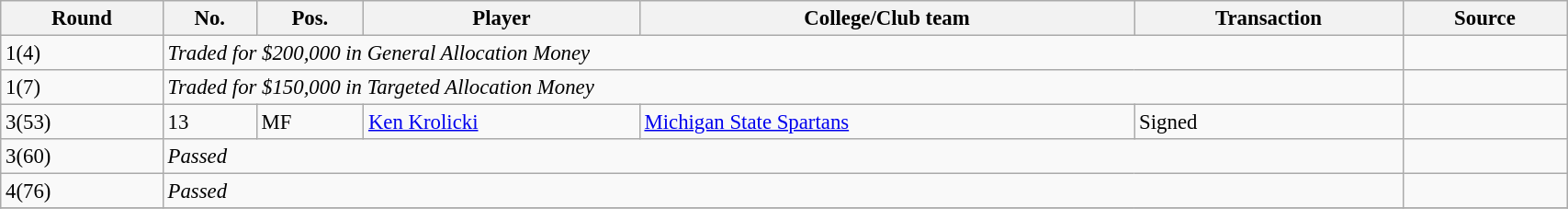<table class="wikitable sortable" style="width:90%; text-align:center; font-size:95%; text-align:left;">
<tr>
<th><strong>Round</strong></th>
<th><strong>No.</strong></th>
<th><strong>Pos.</strong></th>
<th><strong>Player</strong></th>
<th><strong>College/Club team</strong></th>
<th><strong>Transaction</strong></th>
<th><strong>Source</strong></th>
</tr>
<tr>
<td>1(4)</td>
<td colspan="5"><em>Traded for $200,000 in General Allocation Money</em></td>
<td></td>
</tr>
<tr>
<td>1(7)</td>
<td colspan="5"><em>Traded for $150,000 in Targeted Allocation Money</em></td>
<td></td>
</tr>
<tr>
<td>3(53)</td>
<td>13</td>
<td>MF</td>
<td> <a href='#'>Ken Krolicki</a></td>
<td> <a href='#'>Michigan State Spartans</a></td>
<td>Signed</td>
<td></td>
</tr>
<tr>
<td>3(60)</td>
<td colspan="5"><em>Passed</em></td>
<td></td>
</tr>
<tr>
<td>4(76)</td>
<td colspan="5"><em>Passed</em></td>
<td></td>
</tr>
<tr>
</tr>
</table>
